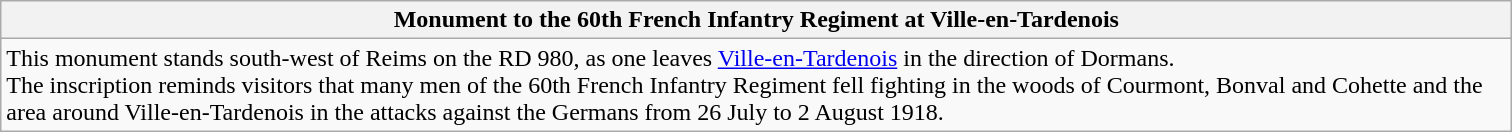<table class="wikitable sortable">
<tr>
<th scope="col" style="width:1000px;">Monument to the 60th French Infantry Regiment at Ville-en-Tardenois</th>
</tr>
<tr>
<td>This monument stands south-west of Reims on the RD 980, as one leaves <a href='#'>Ville-en-Tardenois</a> in the direction of Dormans.<br>The inscription reminds visitors that many men of the 60th French Infantry Regiment fell fighting in the woods of Courmont, Bonval and Cohette and the area around Ville-en-Tardenois in the attacks against the Germans from 26 July to 2 August 1918.</td>
</tr>
</table>
